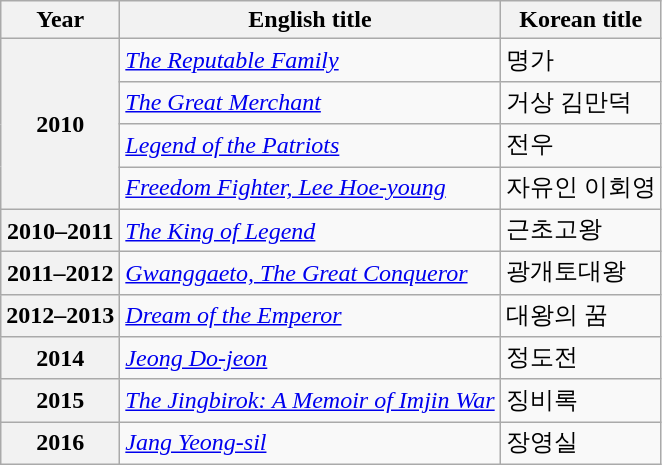<table class="wikitable plainrowheaders">
<tr>
<th scope="col">Year</th>
<th scope="col">English title</th>
<th scope="col">Korean title</th>
</tr>
<tr>
<th scope="row" rowspan="4">2010</th>
<td><em><a href='#'>The Reputable Family</a></em></td>
<td>명가</td>
</tr>
<tr>
<td><em><a href='#'>The Great Merchant</a></em></td>
<td>거상 김만덕</td>
</tr>
<tr>
<td><em><a href='#'>Legend of the Patriots</a></em></td>
<td>전우</td>
</tr>
<tr>
<td><em><a href='#'>Freedom Fighter, Lee Hoe-young</a></em></td>
<td>자유인 이회영</td>
</tr>
<tr>
<th scope="row">2010–2011</th>
<td><em><a href='#'>The King of Legend</a></em></td>
<td>근초고왕</td>
</tr>
<tr>
<th scope="row">2011–2012</th>
<td><em><a href='#'>Gwanggaeto, The Great Conqueror</a></em></td>
<td>광개토대왕</td>
</tr>
<tr>
<th scope="row">2012–2013</th>
<td><em><a href='#'>Dream of the Emperor</a></em></td>
<td>대왕의 꿈</td>
</tr>
<tr>
<th scope="row">2014</th>
<td><em><a href='#'>Jeong Do-jeon</a></em></td>
<td>정도전</td>
</tr>
<tr>
<th scope="row">2015</th>
<td><em><a href='#'>The Jingbirok: A Memoir of Imjin War</a></em></td>
<td>징비록</td>
</tr>
<tr>
<th scope="row">2016</th>
<td><em><a href='#'>Jang Yeong-sil</a></em></td>
<td>장영실</td>
</tr>
</table>
